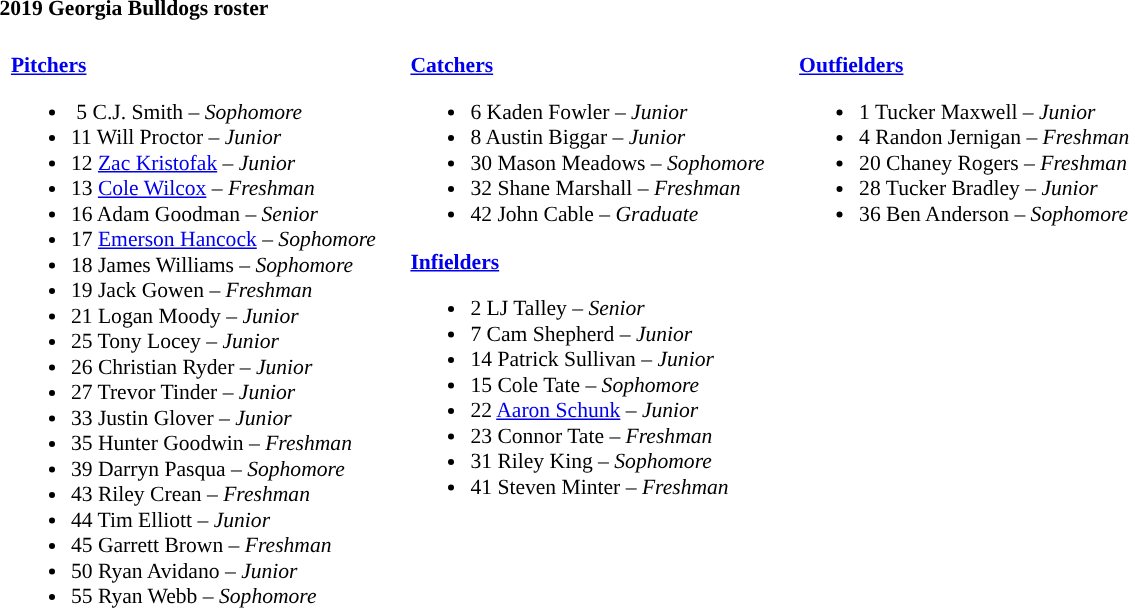<table class="toccolours" style="text-align: left; font-size:90%;">
<tr>
<th colspan="9">2019 Georgia Bulldogs roster</th>
</tr>
<tr>
<td width="03"> </td>
<td valign="top"><br><strong><a href='#'>Pitchers</a></strong><ul><li> 5 C.J. Smith – <em>Sophomore</em></li><li>11 Will Proctor – <em>Junior</em></li><li>12 <a href='#'>Zac Kristofak</a> – <em>Junior</em></li><li>13 <a href='#'>Cole Wilcox</a> – <em>Freshman</em></li><li>16 Adam Goodman – <em>Senior</em></li><li>17 <a href='#'>Emerson Hancock</a> – <em>Sophomore</em></li><li>18 James Williams – <em> Sophomore</em></li><li>19 Jack Gowen – <em>Freshman</em></li><li>21 Logan Moody – <em> Junior</em></li><li>25 Tony Locey – <em>Junior</em></li><li>26 Christian Ryder – <em>Junior</em></li><li>27 Trevor Tinder – <em> Junior</em></li><li>33 Justin Glover – <em>Junior</em></li><li>35 Hunter Goodwin – <em>Freshman</em></li><li>39 Darryn Pasqua – <em>Sophomore</em></li><li>43 Riley Crean – <em>Freshman</em></li><li>44 Tim Elliott – <em>Junior</em></li><li>45 Garrett Brown – <em>Freshman</em></li><li>50 Ryan Avidano – <em> Junior</em></li><li>55 Ryan Webb – <em>Sophomore</em></li></ul></td>
<td width="15"> </td>
<td valign="top"><br><strong><a href='#'>Catchers</a></strong><ul><li>6 Kaden Fowler – <em>Junior</em></li><li>8 Austin Biggar – <em>Junior</em></li><li>30 Mason Meadows – <em> Sophomore</em></li><li>32 Shane Marshall – <em>Freshman</em></li><li>42 John Cable – <em>Graduate</em></li></ul><strong><a href='#'>Infielders</a></strong><ul><li>2 LJ Talley – <em>Senior</em></li><li>7 Cam Shepherd – <em>Junior</em></li><li>14 Patrick Sullivan – <em> Junior</em></li><li>15 Cole Tate – <em>Sophomore</em></li><li>22 <a href='#'>Aaron Schunk</a> – <em>Junior</em></li><li>23 Connor Tate – <em> Freshman</em></li><li>31 Riley King – <em> Sophomore</em></li><li>41 Steven Minter – <em> Freshman</em></li></ul></td>
<td width="15"> </td>
<td valign="top"><br><strong><a href='#'>Outfielders</a></strong><ul><li>1 Tucker Maxwell – <em>Junior</em></li><li>4 Randon Jernigan – <em>Freshman</em></li><li>20 Chaney Rogers – <em> Freshman</em></li><li>28 Tucker Bradley – <em>Junior</em></li><li>36 Ben Anderson – <em>Sophomore</em></li></ul></td>
</tr>
</table>
